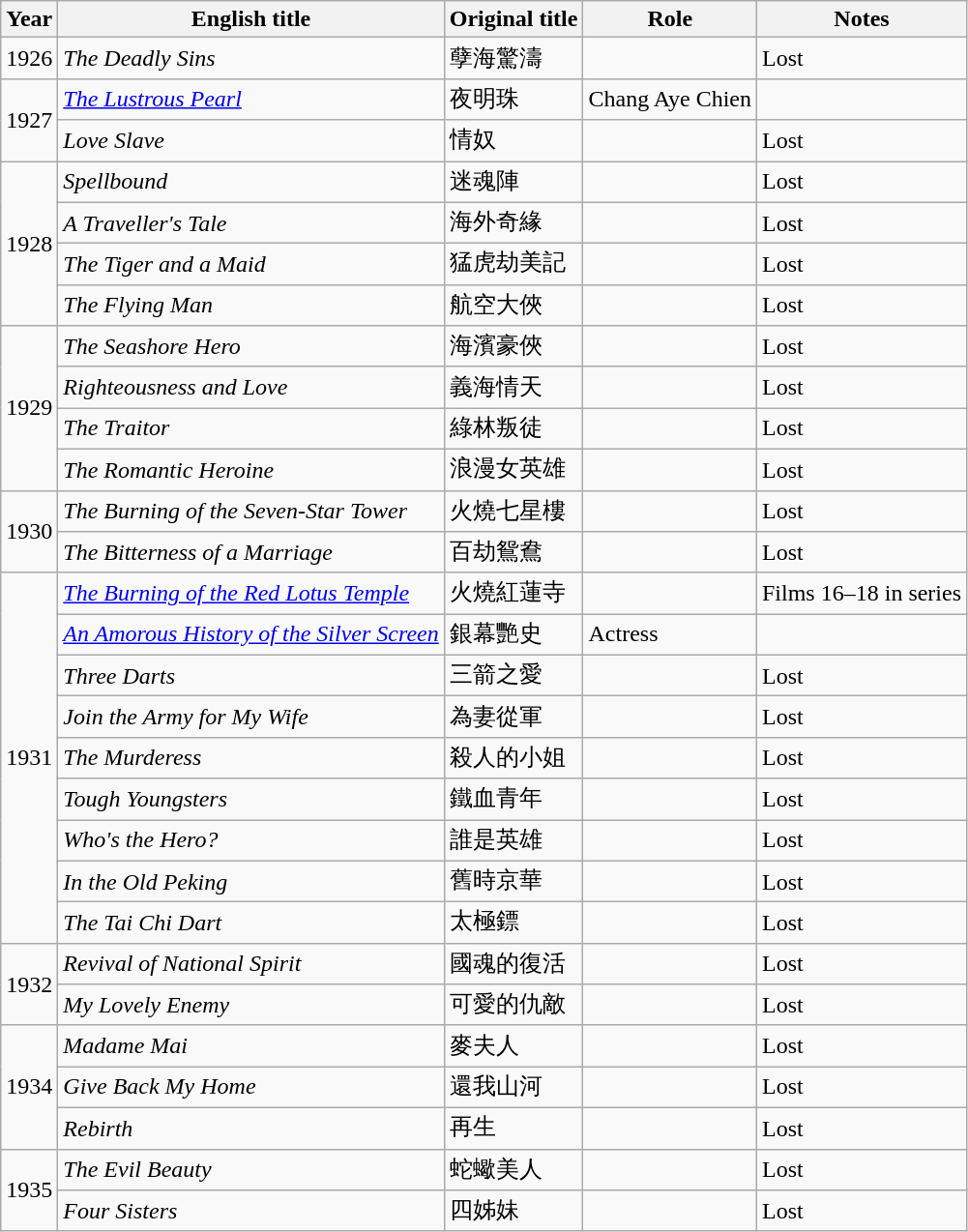<table class="wikitable sortable">
<tr>
<th>Year</th>
<th>English title</th>
<th>Original title</th>
<th>Role</th>
<th class="unsortable">Notes</th>
</tr>
<tr>
<td>1926</td>
<td><em>The Deadly Sins</em></td>
<td>孽海驚濤</td>
<td></td>
<td>Lost</td>
</tr>
<tr>
<td rowspan=2>1927</td>
<td><em><a href='#'>The Lustrous Pearl</a></em></td>
<td>夜明珠</td>
<td>Chang Aye Chien</td>
<td></td>
</tr>
<tr>
<td><em>Love Slave</em></td>
<td>情奴</td>
<td></td>
<td>Lost</td>
</tr>
<tr>
<td rowspan=4>1928</td>
<td><em>Spellbound</em></td>
<td>迷魂陣</td>
<td></td>
<td>Lost</td>
</tr>
<tr>
<td><em>A Traveller's Tale</em></td>
<td>海外奇緣</td>
<td></td>
<td>Lost</td>
</tr>
<tr>
<td><em>The Tiger and a Maid</em></td>
<td>猛虎劫美記</td>
<td></td>
<td>Lost</td>
</tr>
<tr>
<td><em>The Flying Man</em></td>
<td>航空大俠</td>
<td></td>
<td>Lost</td>
</tr>
<tr>
<td rowspan=4>1929</td>
<td><em>The Seashore Hero</em></td>
<td>海濱豪俠</td>
<td></td>
<td>Lost</td>
</tr>
<tr>
<td><em>Righteousness and Love</em></td>
<td>義海情天</td>
<td></td>
<td>Lost</td>
</tr>
<tr>
<td><em>The Traitor</em></td>
<td>綠林叛徒</td>
<td></td>
<td>Lost</td>
</tr>
<tr>
<td><em>The Romantic Heroine</em></td>
<td>浪漫女英雄</td>
<td></td>
<td>Lost</td>
</tr>
<tr>
<td rowspan=2>1930</td>
<td><em>The Burning of the Seven-Star Tower</em></td>
<td>火燒七星樓</td>
<td></td>
<td>Lost</td>
</tr>
<tr>
<td><em>The Bitterness of a Marriage</em></td>
<td>百劫鴛鴦</td>
<td></td>
<td>Lost</td>
</tr>
<tr>
<td rowspan=9>1931</td>
<td><em><a href='#'>The Burning of the Red Lotus Temple</a></em></td>
<td>火燒紅蓮寺</td>
<td></td>
<td>Films 16–18 in series</td>
</tr>
<tr>
<td><em><a href='#'>An Amorous History of the Silver Screen</a></em></td>
<td>銀幕艷史</td>
<td>Actress</td>
<td></td>
</tr>
<tr>
<td><em>Three Darts</em></td>
<td>三箭之愛</td>
<td></td>
<td>Lost</td>
</tr>
<tr>
<td><em>Join the Army for My Wife</em></td>
<td>為妻從軍</td>
<td></td>
<td>Lost</td>
</tr>
<tr>
<td><em>The Murderess</em></td>
<td>殺人的小姐</td>
<td></td>
<td>Lost</td>
</tr>
<tr>
<td><em>Tough Youngsters</em></td>
<td>鐵血青年</td>
<td></td>
<td>Lost</td>
</tr>
<tr>
<td><em>Who's the Hero?</em></td>
<td>誰是英雄</td>
<td></td>
<td>Lost</td>
</tr>
<tr>
<td><em>In the Old Peking</em></td>
<td>舊時京華</td>
<td></td>
<td>Lost</td>
</tr>
<tr>
<td><em>The Tai Chi Dart</em></td>
<td>太極鏢</td>
<td></td>
<td>Lost</td>
</tr>
<tr>
<td rowspan=2>1932</td>
<td><em>Revival of National Spirit</em></td>
<td>國魂的復活</td>
<td></td>
<td>Lost</td>
</tr>
<tr>
<td><em>My Lovely Enemy</em></td>
<td>可愛的仇敵</td>
<td></td>
<td>Lost</td>
</tr>
<tr>
<td rowspan=3>1934</td>
<td><em>Madame Mai</em></td>
<td>麥夫人</td>
<td></td>
<td>Lost</td>
</tr>
<tr>
<td><em>Give Back My Home</em></td>
<td>還我山河</td>
<td></td>
<td>Lost</td>
</tr>
<tr>
<td><em>Rebirth</em></td>
<td>再生</td>
<td></td>
<td>Lost</td>
</tr>
<tr>
<td rowspan=2>1935</td>
<td><em>The Evil Beauty</em></td>
<td>蛇蠍美人</td>
<td></td>
<td>Lost</td>
</tr>
<tr>
<td><em>Four Sisters</em></td>
<td>四姊妹</td>
<td></td>
<td>Lost</td>
</tr>
</table>
